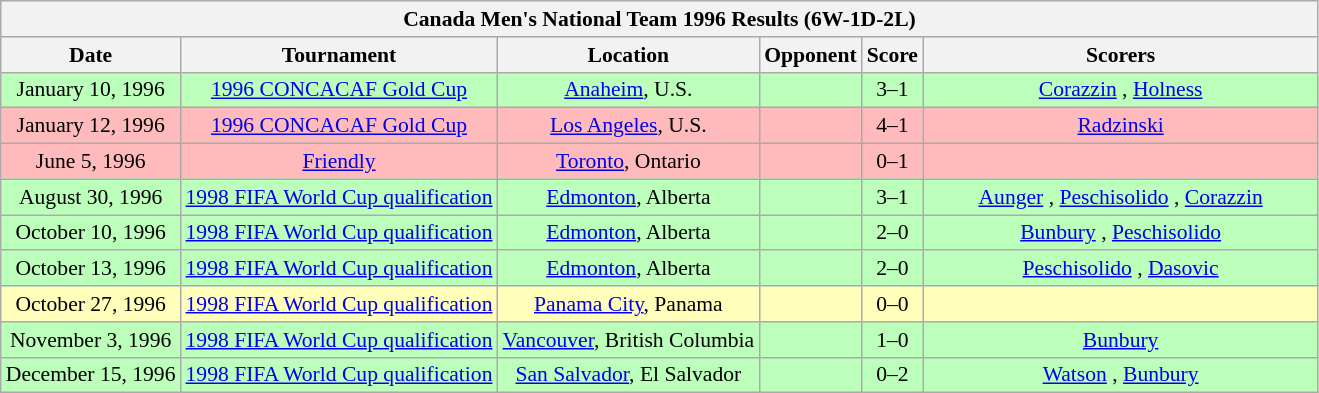<table class="wikitable collapsible collapsed" style="font-size:90%">
<tr>
<th colspan="6"><strong>Canada Men's National Team 1996 Results (6W-1D-2L)</strong></th>
</tr>
<tr>
<th>Date</th>
<th>Tournament</th>
<th>Location</th>
<th>Opponent</th>
<th>Score</th>
<th width=30%>Scorers</th>
</tr>
<tr style="background:#bfb;">
<td style="text-align: center;">January 10, 1996</td>
<td style="text-align: center;"><a href='#'>1996 CONCACAF Gold Cup</a></td>
<td style="text-align: center;"><a href='#'>Anaheim</a>, U.S.</td>
<td></td>
<td style="text-align: center;">3–1</td>
<td style="text-align: center;"><a href='#'>Corazzin</a> , <a href='#'>Holness</a> </td>
</tr>
<tr style="background:#fbb;">
<td style="text-align: center;">January 12, 1996</td>
<td style="text-align: center;"><a href='#'>1996 CONCACAF Gold Cup</a></td>
<td style="text-align: center;"><a href='#'>Los Angeles</a>, U.S.</td>
<td></td>
<td style="text-align: center;">4–1</td>
<td style="text-align: center;"><a href='#'>Radzinski</a> </td>
</tr>
<tr style="background:#fbb;">
<td style="text-align: center;">June 5, 1996</td>
<td style="text-align: center;"><a href='#'>Friendly</a></td>
<td style="text-align: center;"><a href='#'>Toronto</a>, Ontario</td>
<td></td>
<td style="text-align: center;">0–1</td>
<td style="text-align: center;"></td>
</tr>
<tr style="background:#bfb;">
<td style="text-align: center;">August 30, 1996</td>
<td style="text-align: center;"><a href='#'>1998 FIFA World Cup qualification</a></td>
<td style="text-align: center;"><a href='#'>Edmonton</a>, Alberta</td>
<td></td>
<td style="text-align: center;">3–1</td>
<td style="text-align: center;"><a href='#'>Aunger</a> , <a href='#'>Peschisolido</a> , <a href='#'>Corazzin</a> </td>
</tr>
<tr style="background:#bfb;">
<td style="text-align: center;">October 10, 1996</td>
<td style="text-align: center;"><a href='#'>1998 FIFA World Cup qualification</a></td>
<td style="text-align: center;"><a href='#'>Edmonton</a>, Alberta</td>
<td></td>
<td style="text-align: center;">2–0</td>
<td style="text-align: center;"><a href='#'>Bunbury</a> , <a href='#'>Peschisolido</a> </td>
</tr>
<tr style="background:#bfb;">
<td style="text-align: center;">October 13, 1996</td>
<td style="text-align: center;"><a href='#'>1998 FIFA World Cup qualification</a></td>
<td style="text-align: center;"><a href='#'>Edmonton</a>, Alberta</td>
<td></td>
<td style="text-align: center;">2–0</td>
<td style="text-align: center;"><a href='#'>Peschisolido</a> , <a href='#'>Dasovic</a> </td>
</tr>
<tr style="background:#ffb;">
<td style="text-align: center;">October 27, 1996</td>
<td style="text-align: center;"><a href='#'>1998 FIFA World Cup qualification</a></td>
<td style="text-align: center;"><a href='#'>Panama City</a>, Panama</td>
<td></td>
<td style="text-align: center;">0–0</td>
<td style="text-align: center;"></td>
</tr>
<tr style="background:#bfb;">
<td style="text-align: center;">November 3, 1996</td>
<td style="text-align: center;"><a href='#'>1998 FIFA World Cup qualification</a></td>
<td style="text-align: center;"><a href='#'>Vancouver</a>, British Columbia</td>
<td></td>
<td style="text-align: center;">1–0</td>
<td style="text-align: center;"><a href='#'>Bunbury</a> </td>
</tr>
<tr style="background:#bfb;">
<td style="text-align: center;">December 15, 1996</td>
<td style="text-align: center;"><a href='#'>1998 FIFA World Cup qualification</a></td>
<td style="text-align: center;"><a href='#'>San Salvador</a>, El Salvador</td>
<td></td>
<td style="text-align: center;">0–2</td>
<td style="text-align: center;"><a href='#'>Watson</a> , <a href='#'>Bunbury</a> </td>
</tr>
</table>
